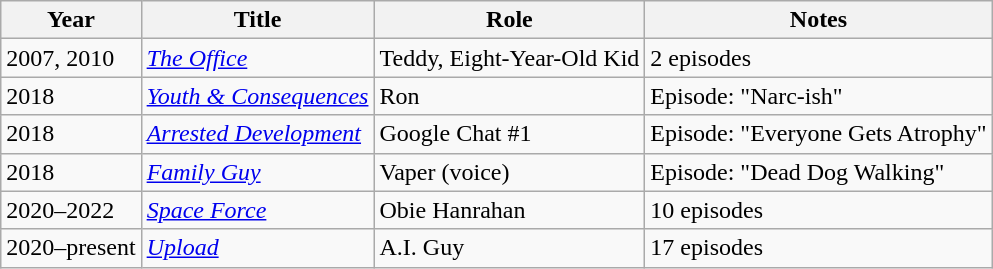<table class="wikitable sortable">
<tr>
<th>Year</th>
<th>Title</th>
<th>Role</th>
<th class="unsortable">Notes</th>
</tr>
<tr>
<td>2007, 2010</td>
<td><em><a href='#'>The Office</a></em></td>
<td>Teddy, Eight-Year-Old Kid</td>
<td>2 episodes</td>
</tr>
<tr>
<td>2018</td>
<td><em><a href='#'>Youth & Consequences</a></em></td>
<td>Ron</td>
<td>Episode: "Narc-ish"</td>
</tr>
<tr>
<td>2018</td>
<td><em><a href='#'>Arrested Development</a></em></td>
<td>Google Chat #1</td>
<td>Episode: "Everyone Gets Atrophy"</td>
</tr>
<tr>
<td>2018</td>
<td><em><a href='#'>Family Guy</a></em></td>
<td>Vaper (voice)</td>
<td>Episode: "Dead Dog Walking"</td>
</tr>
<tr>
<td>2020–2022</td>
<td><em><a href='#'>Space Force</a></em></td>
<td>Obie Hanrahan</td>
<td>10 episodes</td>
</tr>
<tr>
<td>2020–present</td>
<td><em><a href='#'>Upload</a></em></td>
<td>A.I. Guy</td>
<td>17 episodes</td>
</tr>
</table>
